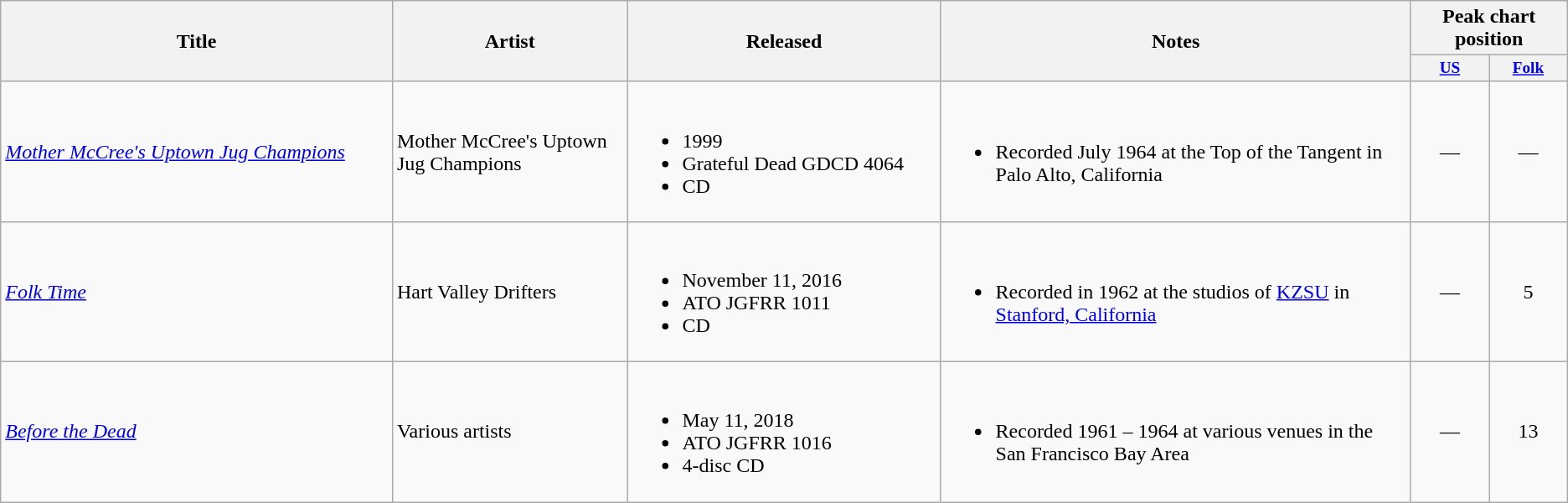<table class="wikitable">
<tr>
<th rowspan="2" style="width:25%">Title</th>
<th rowspan="2" style="width:15%">Artist</th>
<th rowspan="2" style="width:20%">Released</th>
<th rowspan="2" style="width:30%">Notes</th>
<th colspan="2">Peak chart position</th>
</tr>
<tr>
<th style="width:5%;font-size:80%;"><a href='#'>US</a></th>
<th style="width:5%;font-size:80%;"><a href='#'>Folk</a></th>
</tr>
<tr>
<td><em><a href='#'>Mother McCree's Uptown Jug Champions</a></em></td>
<td>Mother McCree's Uptown Jug Champions</td>
<td><br><ul><li>1999</li><li>Grateful Dead GDCD 4064</li><li>CD</li></ul></td>
<td><br><ul><li>Recorded July 1964 at the Top of the Tangent in Palo Alto, California</li></ul></td>
<td align="center">—</td>
<td align="center">—</td>
</tr>
<tr>
<td><em><a href='#'>Folk Time</a></em></td>
<td>Hart Valley Drifters</td>
<td><br><ul><li>November 11, 2016</li><li>ATO JGFRR 1011</li><li>CD</li></ul></td>
<td><br><ul><li>Recorded in 1962 at the studios of <a href='#'>KZSU</a> in <a href='#'>Stanford, California</a></li></ul></td>
<td align="center">—</td>
<td align="center">5</td>
</tr>
<tr>
<td><em><a href='#'>Before the Dead</a></em></td>
<td>Various artists</td>
<td><br><ul><li>May 11, 2018</li><li>ATO JGFRR 1016</li><li>4-disc CD</li></ul></td>
<td><br><ul><li>Recorded 1961 – 1964 at various venues in the San Francisco Bay Area</li></ul></td>
<td align="center">—</td>
<td align="center">13</td>
</tr>
</table>
